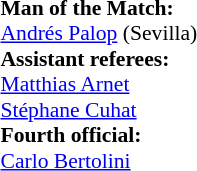<table width=100% style="font-size: 90%">
<tr>
<td><br><strong>Man of the Match:</strong>
<br> <a href='#'>Andrés Palop</a> (Sevilla)<br><strong>Assistant referees:</strong>
<br> <a href='#'>Matthias Arnet</a>
<br> <a href='#'>Stéphane Cuhat</a>
<br><strong>Fourth official:</strong>
<br> <a href='#'>Carlo Bertolini</a></td>
</tr>
</table>
